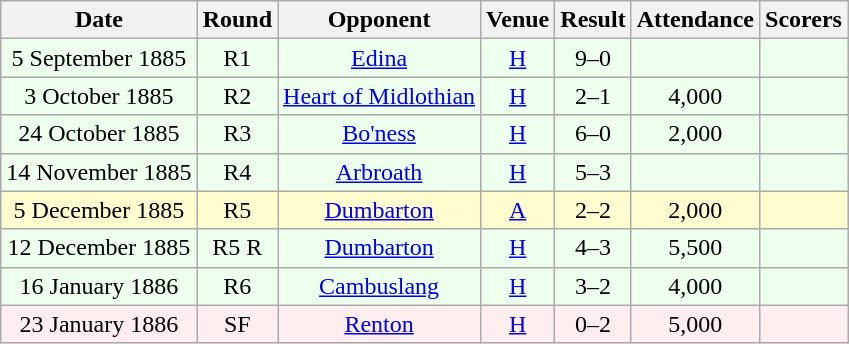<table class="wikitable sortable" style="font-size:100%; text-align:center">
<tr>
<th>Date</th>
<th>Round</th>
<th>Opponent</th>
<th>Venue</th>
<th>Result</th>
<th>Attendance</th>
<th>Scorers</th>
</tr>
<tr bgcolor = "#eeffee">
<td>5 September 1885</td>
<td>R1</td>
<td><a href='#'>Edina</a></td>
<td><a href='#'>H</a></td>
<td>9–0</td>
<td></td>
<td></td>
</tr>
<tr bgcolor = "#eeffee">
<td>3 October 1885</td>
<td>R2</td>
<td><a href='#'>Heart of Midlothian</a></td>
<td><a href='#'>H</a></td>
<td>2–1</td>
<td>4,000</td>
<td></td>
</tr>
<tr bgcolor = "#eeffee">
<td>24 October 1885</td>
<td>R3</td>
<td><a href='#'>Bo'ness</a></td>
<td><a href='#'>H</a></td>
<td>6–0</td>
<td>2,000</td>
<td></td>
</tr>
<tr bgcolor = "#eeffee">
<td>14 November 1885</td>
<td>R4</td>
<td><a href='#'>Arbroath</a></td>
<td><a href='#'>H</a></td>
<td>5–3</td>
<td></td>
<td></td>
</tr>
<tr bgcolor = "#fffdd">
<td>5 December 1885</td>
<td>R5</td>
<td><a href='#'>Dumbarton</a></td>
<td><a href='#'>A</a></td>
<td>2–2</td>
<td>2,000</td>
<td></td>
</tr>
<tr bgcolor = "#eeffee">
<td>12 December 1885</td>
<td>R5 R</td>
<td><a href='#'>Dumbarton</a></td>
<td><a href='#'>H</a></td>
<td>4–3</td>
<td>5,500</td>
<td></td>
</tr>
<tr bgcolor = "#eeffee">
<td>16 January 1886</td>
<td>R6</td>
<td><a href='#'>Cambuslang</a></td>
<td><a href='#'>H</a></td>
<td>3–2</td>
<td>4,000</td>
<td></td>
</tr>
<tr bgcolor = "#ffeeee">
<td>23 January 1886</td>
<td>SF</td>
<td><a href='#'>Renton</a></td>
<td><a href='#'>H</a></td>
<td>0–2</td>
<td>5,000</td>
<td></td>
</tr>
</table>
